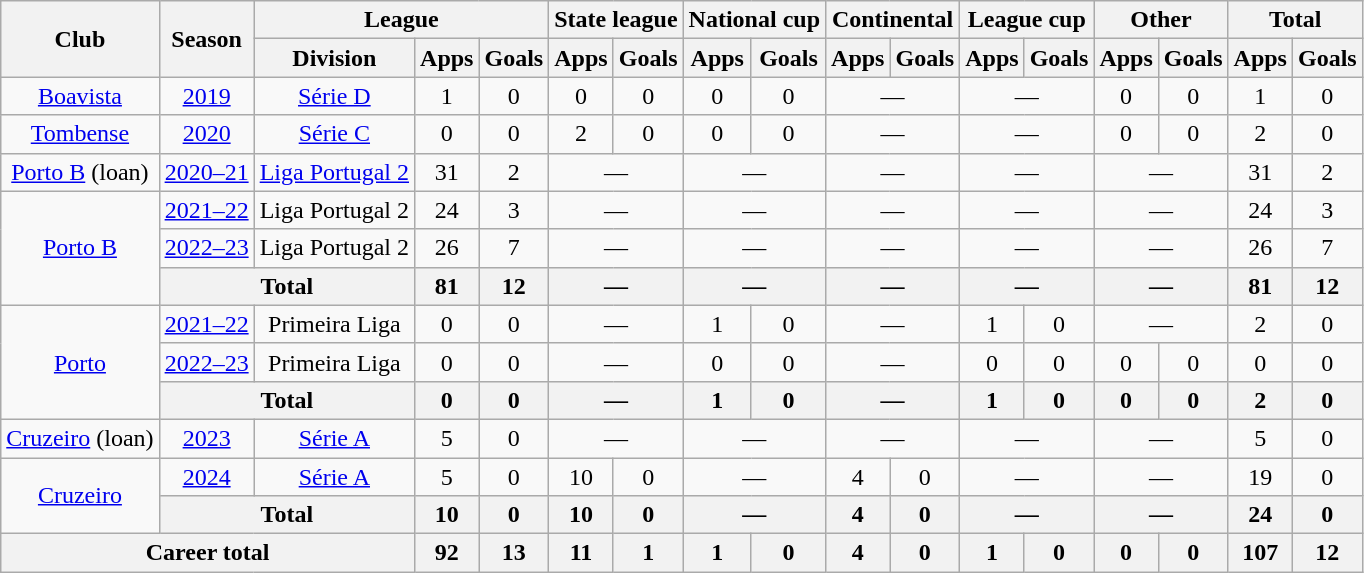<table class="wikitable" style="text-align: center">
<tr>
<th rowspan="2">Club</th>
<th rowspan="2">Season</th>
<th colspan="3">League</th>
<th colspan="2">State league</th>
<th colspan="2">National cup</th>
<th colspan="2">Continental</th>
<th colspan="2">League cup</th>
<th colspan="2">Other</th>
<th colspan="2">Total</th>
</tr>
<tr>
<th>Division</th>
<th>Apps</th>
<th>Goals</th>
<th>Apps</th>
<th>Goals</th>
<th>Apps</th>
<th>Goals</th>
<th>Apps</th>
<th>Goals</th>
<th>Apps</th>
<th>Goals</th>
<th>Apps</th>
<th>Goals</th>
<th>Apps</th>
<th>Goals</th>
</tr>
<tr>
<td><a href='#'>Boavista</a></td>
<td><a href='#'>2019</a></td>
<td><a href='#'>Série D</a></td>
<td>1</td>
<td>0</td>
<td>0</td>
<td>0</td>
<td>0</td>
<td>0</td>
<td colspan="2">—</td>
<td colspan="2">—</td>
<td>0</td>
<td>0</td>
<td>1</td>
<td>0</td>
</tr>
<tr>
<td><a href='#'>Tombense</a></td>
<td><a href='#'>2020</a></td>
<td><a href='#'>Série C</a></td>
<td>0</td>
<td>0</td>
<td>2</td>
<td>0</td>
<td>0</td>
<td>0</td>
<td colspan="2">—</td>
<td colspan="2">—</td>
<td>0</td>
<td>0</td>
<td>2</td>
<td>0</td>
</tr>
<tr>
<td><a href='#'>Porto B</a> (loan)</td>
<td><a href='#'>2020–21</a></td>
<td><a href='#'>Liga Portugal 2</a></td>
<td>31</td>
<td>2</td>
<td colspan="2">—</td>
<td colspan="2">—</td>
<td colspan="2">—</td>
<td colspan="2">—</td>
<td colspan="2">—</td>
<td>31</td>
<td>2</td>
</tr>
<tr>
<td rowspan="3"><a href='#'>Porto B</a></td>
<td><a href='#'>2021–22</a></td>
<td>Liga Portugal 2</td>
<td>24</td>
<td>3</td>
<td colspan="2">—</td>
<td colspan="2">—</td>
<td colspan="2">—</td>
<td colspan="2">—</td>
<td colspan="2">—</td>
<td>24</td>
<td>3</td>
</tr>
<tr>
<td><a href='#'>2022–23</a></td>
<td>Liga Portugal 2</td>
<td>26</td>
<td>7</td>
<td colspan="2">—</td>
<td colspan="2">—</td>
<td colspan="2">—</td>
<td colspan="2">—</td>
<td colspan="2">—</td>
<td>26</td>
<td>7</td>
</tr>
<tr>
<th colspan="2">Total</th>
<th>81</th>
<th>12</th>
<th colspan="2">—</th>
<th colspan="2">—</th>
<th colspan="2">—</th>
<th colspan="2">—</th>
<th colspan="2">—</th>
<th>81</th>
<th>12</th>
</tr>
<tr>
<td rowspan="3"><a href='#'>Porto</a></td>
<td><a href='#'>2021–22</a></td>
<td>Primeira Liga</td>
<td>0</td>
<td>0</td>
<td colspan="2">—</td>
<td>1</td>
<td>0</td>
<td colspan="2">—</td>
<td>1</td>
<td>0</td>
<td colspan="2">—</td>
<td>2</td>
<td>0</td>
</tr>
<tr>
<td><a href='#'>2022–23</a></td>
<td>Primeira Liga</td>
<td>0</td>
<td>0</td>
<td colspan="2">—</td>
<td>0</td>
<td>0</td>
<td colspan="2">—</td>
<td>0</td>
<td>0</td>
<td>0</td>
<td>0</td>
<td>0</td>
<td>0</td>
</tr>
<tr>
<th colspan="2">Total</th>
<th>0</th>
<th>0</th>
<th colspan="2">—</th>
<th>1</th>
<th>0</th>
<th colspan="2">—</th>
<th>1</th>
<th>0</th>
<th>0</th>
<th>0</th>
<th>2</th>
<th>0</th>
</tr>
<tr>
<td><a href='#'>Cruzeiro</a> (loan)</td>
<td><a href='#'>2023</a></td>
<td><a href='#'>Série A</a></td>
<td>5</td>
<td>0</td>
<td colspan="2">—</td>
<td colspan="2">—</td>
<td colspan="2">—</td>
<td colspan="2">—</td>
<td colspan="2">—</td>
<td>5</td>
<td>0</td>
</tr>
<tr>
<td rowspan="2"><a href='#'>Cruzeiro</a></td>
<td><a href='#'>2024</a></td>
<td><a href='#'>Série A</a></td>
<td>5</td>
<td>0</td>
<td>10</td>
<td>0</td>
<td colspan="2">—</td>
<td>4</td>
<td>0</td>
<td colspan="2">—</td>
<td colspan="2">—</td>
<td>19</td>
<td>0</td>
</tr>
<tr>
<th colspan="2">Total</th>
<th>10</th>
<th>0</th>
<th>10</th>
<th>0</th>
<th colspan="2">—</th>
<th>4</th>
<th>0</th>
<th colspan="2">—</th>
<th colspan="2">—</th>
<th>24</th>
<th>0</th>
</tr>
<tr>
<th colspan="3"><strong>Career total</strong></th>
<th>92</th>
<th>13</th>
<th>11</th>
<th>1</th>
<th>1</th>
<th>0</th>
<th>4</th>
<th>0</th>
<th>1</th>
<th>0</th>
<th>0</th>
<th>0</th>
<th>107</th>
<th>12</th>
</tr>
</table>
